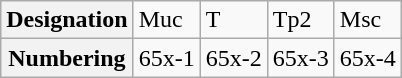<table class="wikitable">
<tr>
<th>Designation</th>
<td>Muc</td>
<td>T</td>
<td>Tp2</td>
<td>Msc</td>
</tr>
<tr>
<th>Numbering</th>
<td>65x-1</td>
<td>65x-2</td>
<td>65x-3</td>
<td>65x-4</td>
</tr>
</table>
